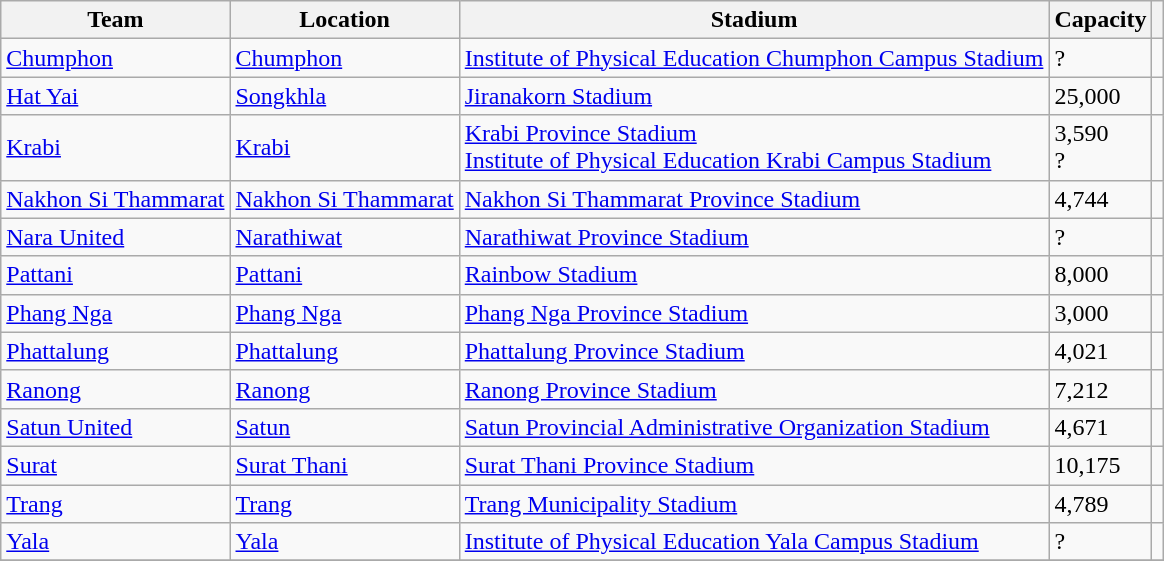<table class="wikitable sortable">
<tr>
<th>Team</th>
<th>Location</th>
<th>Stadium</th>
<th>Capacity</th>
<th class="unsortable"></th>
</tr>
<tr>
<td><a href='#'>Chumphon</a></td>
<td><a href='#'>Chumphon</a></td>
<td><a href='#'>Institute of Physical Education Chumphon Campus Stadium</a></td>
<td>?</td>
<td></td>
</tr>
<tr>
<td><a href='#'>Hat Yai</a></td>
<td><a href='#'>Songkhla</a></td>
<td><a href='#'>Jiranakorn Stadium</a></td>
<td>25,000</td>
<td></td>
</tr>
<tr>
<td><a href='#'>Krabi</a></td>
<td><a href='#'>Krabi</a></td>
<td><a href='#'>Krabi Province Stadium</a><br><a href='#'>Institute of Physical Education Krabi Campus Stadium</a></td>
<td>3,590<br>?</td>
<td> <br> </td>
</tr>
<tr>
<td><a href='#'>Nakhon Si Thammarat</a></td>
<td><a href='#'>Nakhon Si Thammarat</a></td>
<td><a href='#'>Nakhon Si Thammarat Province Stadium</a></td>
<td>4,744</td>
<td></td>
</tr>
<tr>
<td><a href='#'>Nara United</a></td>
<td><a href='#'>Narathiwat</a></td>
<td><a href='#'>Narathiwat Province Stadium</a></td>
<td>?</td>
<td></td>
</tr>
<tr>
<td><a href='#'>Pattani</a></td>
<td><a href='#'>Pattani</a></td>
<td><a href='#'>Rainbow Stadium</a></td>
<td>8,000</td>
<td></td>
</tr>
<tr>
<td><a href='#'>Phang Nga</a></td>
<td><a href='#'>Phang Nga</a></td>
<td><a href='#'>Phang Nga Province Stadium</a></td>
<td>3,000</td>
<td></td>
</tr>
<tr>
<td><a href='#'>Phattalung</a></td>
<td><a href='#'>Phattalung</a></td>
<td><a href='#'>Phattalung Province Stadium</a></td>
<td>4,021</td>
<td></td>
</tr>
<tr>
<td><a href='#'>Ranong</a></td>
<td><a href='#'>Ranong</a></td>
<td><a href='#'>Ranong Province Stadium</a></td>
<td>7,212</td>
<td></td>
</tr>
<tr>
<td><a href='#'>Satun United</a></td>
<td><a href='#'>Satun</a></td>
<td><a href='#'>Satun Provincial Administrative Organization Stadium</a></td>
<td>4,671</td>
<td></td>
</tr>
<tr>
<td><a href='#'>Surat</a></td>
<td><a href='#'>Surat Thani</a></td>
<td><a href='#'>Surat Thani Province Stadium</a></td>
<td>10,175</td>
<td></td>
</tr>
<tr>
<td><a href='#'>Trang</a></td>
<td><a href='#'>Trang</a></td>
<td><a href='#'>Trang Municipality Stadium</a></td>
<td>4,789</td>
<td></td>
</tr>
<tr>
<td><a href='#'>Yala</a></td>
<td><a href='#'>Yala</a></td>
<td><a href='#'>Institute of Physical Education Yala Campus Stadium</a></td>
<td>?</td>
<td></td>
</tr>
<tr>
</tr>
</table>
